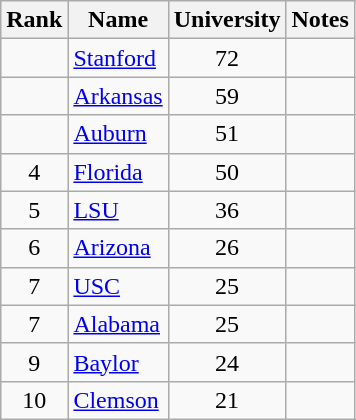<table class="wikitable sortable" style="text-align:center">
<tr>
<th>Rank</th>
<th>Name</th>
<th>University</th>
<th>Notes</th>
</tr>
<tr>
<td></td>
<td align=left><a href='#'>Stanford</a></td>
<td>72</td>
<td></td>
</tr>
<tr>
<td></td>
<td align=left><a href='#'>Arkansas</a></td>
<td>59</td>
<td></td>
</tr>
<tr>
<td></td>
<td align=left><a href='#'>Auburn</a></td>
<td>51</td>
<td></td>
</tr>
<tr>
<td>4</td>
<td align=left><a href='#'>Florida</a></td>
<td>50</td>
<td></td>
</tr>
<tr>
<td>5</td>
<td align=left><a href='#'>LSU</a></td>
<td>36</td>
<td></td>
</tr>
<tr>
<td>6</td>
<td align=left><a href='#'>Arizona</a></td>
<td>26</td>
<td></td>
</tr>
<tr>
<td>7</td>
<td align=left><a href='#'>USC</a></td>
<td>25</td>
<td></td>
</tr>
<tr>
<td>7</td>
<td align=left><a href='#'>Alabama</a></td>
<td>25</td>
<td></td>
</tr>
<tr>
<td>9</td>
<td align=left><a href='#'>Baylor</a></td>
<td>24</td>
<td></td>
</tr>
<tr>
<td>10</td>
<td align=left><a href='#'>Clemson</a></td>
<td>21</td>
<td></td>
</tr>
</table>
